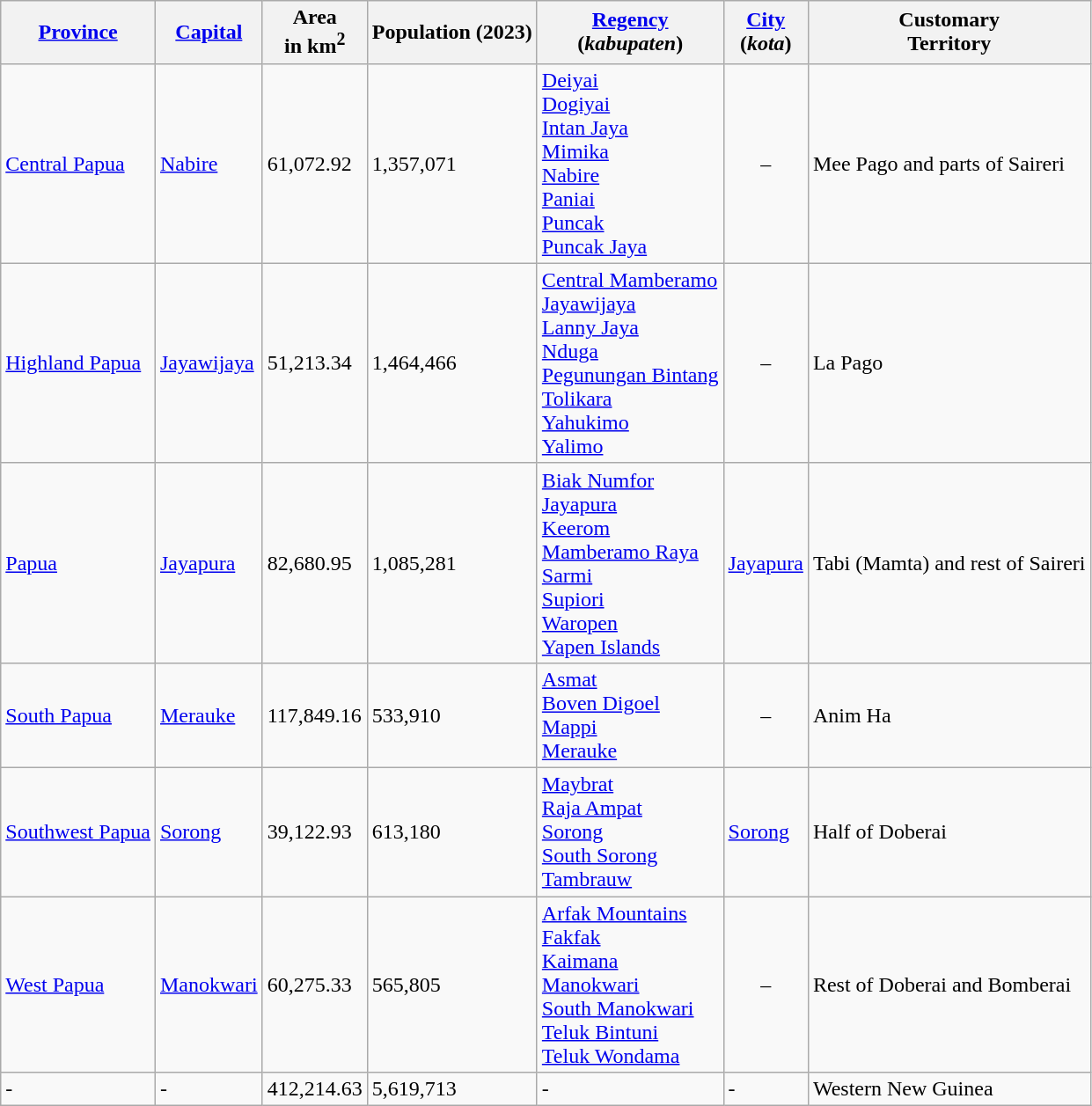<table class="sortable wikitable">
<tr>
<th><a href='#'>Province</a></th>
<th><a href='#'>Capital</a></th>
<th>Area <br>in km<sup>2</sup></th>
<th>Population (2023)</th>
<th><a href='#'>Regency</a><br>(<em>kabupaten</em>)</th>
<th><a href='#'>City</a><br>(<em>kota</em>)</th>
<th>Customary<br>Territory</th>
</tr>
<tr>
<td><a href='#'>Central Papua</a></td>
<td><a href='#'>Nabire</a></td>
<td>61,072.92</td>
<td>1,357,071</td>
<td><a href='#'>Deiyai</a><br><a href='#'>Dogiyai</a><br><a href='#'>Intan Jaya</a><br><a href='#'>Mimika</a><br><a href='#'>Nabire</a><br><a href='#'>Paniai</a><br><a href='#'>Puncak</a><br><a href='#'>Puncak Jaya</a></td>
<td align="center">–</td>
<td>Mee Pago and parts of Saireri</td>
</tr>
<tr>
<td><a href='#'>Highland Papua</a></td>
<td><a href='#'>Jayawijaya</a></td>
<td>51,213.34</td>
<td>1,464,466</td>
<td><a href='#'>Central Mamberamo</a><br><a href='#'>Jayawijaya</a><br><a href='#'>Lanny Jaya</a><br><a href='#'>Nduga</a><br><a href='#'>Pegunungan Bintang</a><br><a href='#'>Tolikara</a><br><a href='#'>Yahukimo</a><br><a href='#'>Yalimo</a></td>
<td align="center">–</td>
<td>La Pago</td>
</tr>
<tr>
<td><a href='#'>Papua</a></td>
<td><a href='#'>Jayapura</a></td>
<td>82,680.95</td>
<td>1,085,281</td>
<td><a href='#'>Biak Numfor</a><br><a href='#'>Jayapura</a><br><a href='#'>Keerom</a><br><a href='#'>Mamberamo Raya</a><br><a href='#'>Sarmi</a><br><a href='#'>Supiori</a><br><a href='#'>Waropen</a><br><a href='#'>Yapen Islands</a></td>
<td><a href='#'>Jayapura</a></td>
<td>Tabi (Mamta) and rest of Saireri</td>
</tr>
<tr>
<td><a href='#'>South Papua</a></td>
<td><a href='#'>Merauke</a></td>
<td>117,849.16</td>
<td>533,910</td>
<td><a href='#'>Asmat</a><br><a href='#'>Boven Digoel</a><br><a href='#'>Mappi</a><br><a href='#'>Merauke</a></td>
<td align="center">–</td>
<td>Anim Ha</td>
</tr>
<tr>
<td><a href='#'>Southwest Papua</a></td>
<td><a href='#'>Sorong</a></td>
<td>39,122.93</td>
<td>613,180</td>
<td><a href='#'>Maybrat</a><br><a href='#'>Raja Ampat</a><br><a href='#'>Sorong</a><br><a href='#'>South Sorong</a><br><a href='#'>Tambrauw</a></td>
<td><a href='#'>Sorong</a></td>
<td>Half of Doberai</td>
</tr>
<tr>
<td><a href='#'>West Papua</a></td>
<td><a href='#'>Manokwari</a></td>
<td>60,275.33</td>
<td>565,805</td>
<td><a href='#'>Arfak Mountains</a><br><a href='#'>Fakfak</a><br><a href='#'>Kaimana</a><br><a href='#'>Manokwari</a><br><a href='#'>South Manokwari</a><br><a href='#'>Teluk Bintuni</a><br><a href='#'>Teluk Wondama</a></td>
<td align="center">–</td>
<td>Rest of Doberai and Bomberai</td>
</tr>
<tr>
<td>-</td>
<td>-</td>
<td>412,214.63</td>
<td>5,619,713</td>
<td>-</td>
<td>-</td>
<td>Western New Guinea</td>
</tr>
</table>
